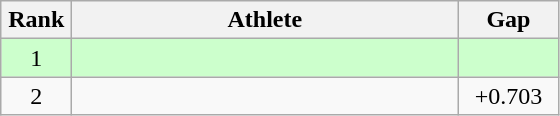<table class=wikitable style="text-align:center">
<tr>
<th width=40>Rank</th>
<th width=250>Athlete</th>
<th width=60>Gap</th>
</tr>
<tr bgcolor="ccffcc">
<td>1</td>
<td align=left></td>
<td></td>
</tr>
<tr>
<td>2</td>
<td align=left></td>
<td>+0.703</td>
</tr>
</table>
